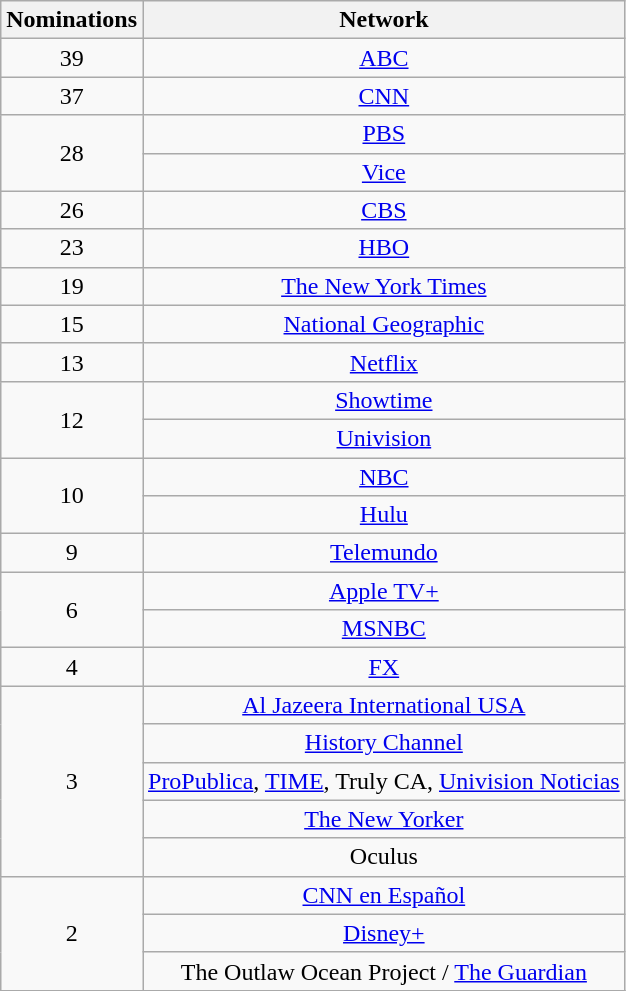<table class="wikitable floatright" style="text-align: center;">
<tr>
<th scope="col" style="width:55px;">Nominations</th>
<th scope="col" style="text-align:center;">Network</th>
</tr>
<tr>
<td scope=row style="text-align:center">39</td>
<td><a href='#'>ABC</a></td>
</tr>
<tr>
<td scope=row style="text-align:center">37</td>
<td><a href='#'>CNN</a></td>
</tr>
<tr>
<td rowspan="2" scope=row style="text-align:center">28</td>
<td><a href='#'>PBS</a></td>
</tr>
<tr>
<td><a href='#'>Vice</a></td>
</tr>
<tr>
<td scope=row style="text-align:center">26</td>
<td><a href='#'>CBS</a></td>
</tr>
<tr>
<td scope=row style="text-align:center">23</td>
<td><a href='#'>HBO</a></td>
</tr>
<tr>
<td scope=row style="text-align:center">19</td>
<td><a href='#'>The New York Times</a></td>
</tr>
<tr>
<td scope=row style="text-align:center">15</td>
<td><a href='#'>National Geographic</a></td>
</tr>
<tr>
<td scope=row style="text-align:center">13</td>
<td><a href='#'>Netflix</a></td>
</tr>
<tr>
<td rowspan="2" scope=row style="text-align:center">12</td>
<td><a href='#'>Showtime</a></td>
</tr>
<tr>
<td><a href='#'>Univision</a></td>
</tr>
<tr>
<td rowspan="2" scope=row style="text-align:center">10</td>
<td><a href='#'>NBC</a></td>
</tr>
<tr>
<td><a href='#'>Hulu</a></td>
</tr>
<tr>
<td scope=row style="text-align:center">9</td>
<td><a href='#'>Telemundo</a></td>
</tr>
<tr>
<td rowspan="2" scope=row style="text-align:center">6</td>
<td><a href='#'>Apple TV+</a></td>
</tr>
<tr>
<td><a href='#'>MSNBC</a></td>
</tr>
<tr>
<td scope=row style="text-align:center">4</td>
<td><a href='#'>FX</a></td>
</tr>
<tr>
<td rowspan="5" scope=row style="text-align:center">3</td>
<td><a href='#'>Al Jazeera International USA</a></td>
</tr>
<tr>
<td><a href='#'>History Channel</a></td>
</tr>
<tr>
<td><a href='#'>ProPublica</a>, <a href='#'>TIME</a>, Truly CA, <a href='#'>Univision Noticias</a></td>
</tr>
<tr>
<td><a href='#'>The New Yorker</a></td>
</tr>
<tr>
<td>Oculus</td>
</tr>
<tr>
<td rowspan="3" scope=row style="text-align:center">2</td>
<td><a href='#'>CNN en Español</a></td>
</tr>
<tr>
<td><a href='#'>Disney+</a></td>
</tr>
<tr>
<td>The Outlaw Ocean Project / <a href='#'>The Guardian</a></td>
</tr>
<tr>
</tr>
</table>
